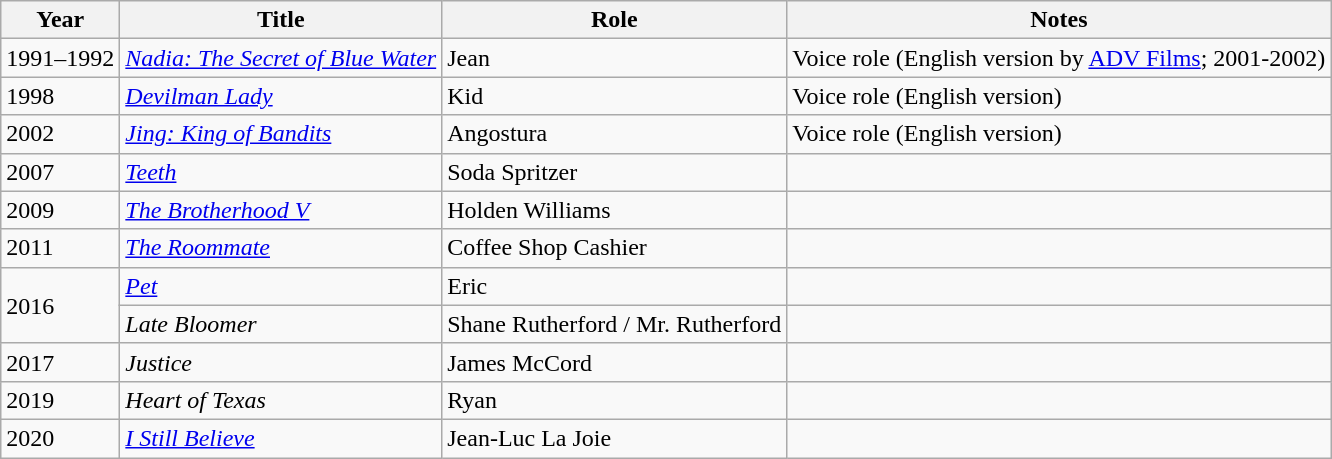<table class="wikitable sortable">
<tr>
<th>Year</th>
<th>Title</th>
<th>Role</th>
<th class="unsortable">Notes</th>
</tr>
<tr>
<td>1991–1992</td>
<td><em><a href='#'>Nadia: The Secret of Blue Water</a></em></td>
<td>Jean</td>
<td>Voice role (English version by <a href='#'>ADV Films</a>; 2001-2002)</td>
</tr>
<tr>
<td>1998</td>
<td><em><a href='#'>Devilman Lady</a></em></td>
<td>Kid</td>
<td>Voice role (English version)</td>
</tr>
<tr>
<td>2002</td>
<td><em><a href='#'>Jing: King of Bandits</a></em></td>
<td>Angostura</td>
<td>Voice role (English version)</td>
</tr>
<tr>
<td>2007</td>
<td><em><a href='#'>Teeth</a></em></td>
<td>Soda Spritzer</td>
<td></td>
</tr>
<tr>
<td>2009</td>
<td data-sort-value="Brotherhood V, The"><em><a href='#'>The Brotherhood V</a></em></td>
<td>Holden Williams</td>
<td></td>
</tr>
<tr>
<td>2011</td>
<td data-sort-value="Roommate, The"><em><a href='#'>The Roommate</a></em></td>
<td>Coffee Shop Cashier</td>
<td></td>
</tr>
<tr>
<td rowspan="2">2016</td>
<td><em><a href='#'>Pet</a></em></td>
<td>Eric</td>
<td></td>
</tr>
<tr>
<td><em>Late Bloomer</em></td>
<td>Shane Rutherford / Mr. Rutherford</td>
<td></td>
</tr>
<tr>
<td>2017</td>
<td><em>Justice</em></td>
<td>James McCord</td>
<td></td>
</tr>
<tr>
<td>2019</td>
<td><em>Heart of Texas</em></td>
<td>Ryan</td>
<td></td>
</tr>
<tr>
<td>2020</td>
<td><em><a href='#'>I Still Believe</a></em></td>
<td>Jean-Luc La Joie</td>
<td></td>
</tr>
</table>
